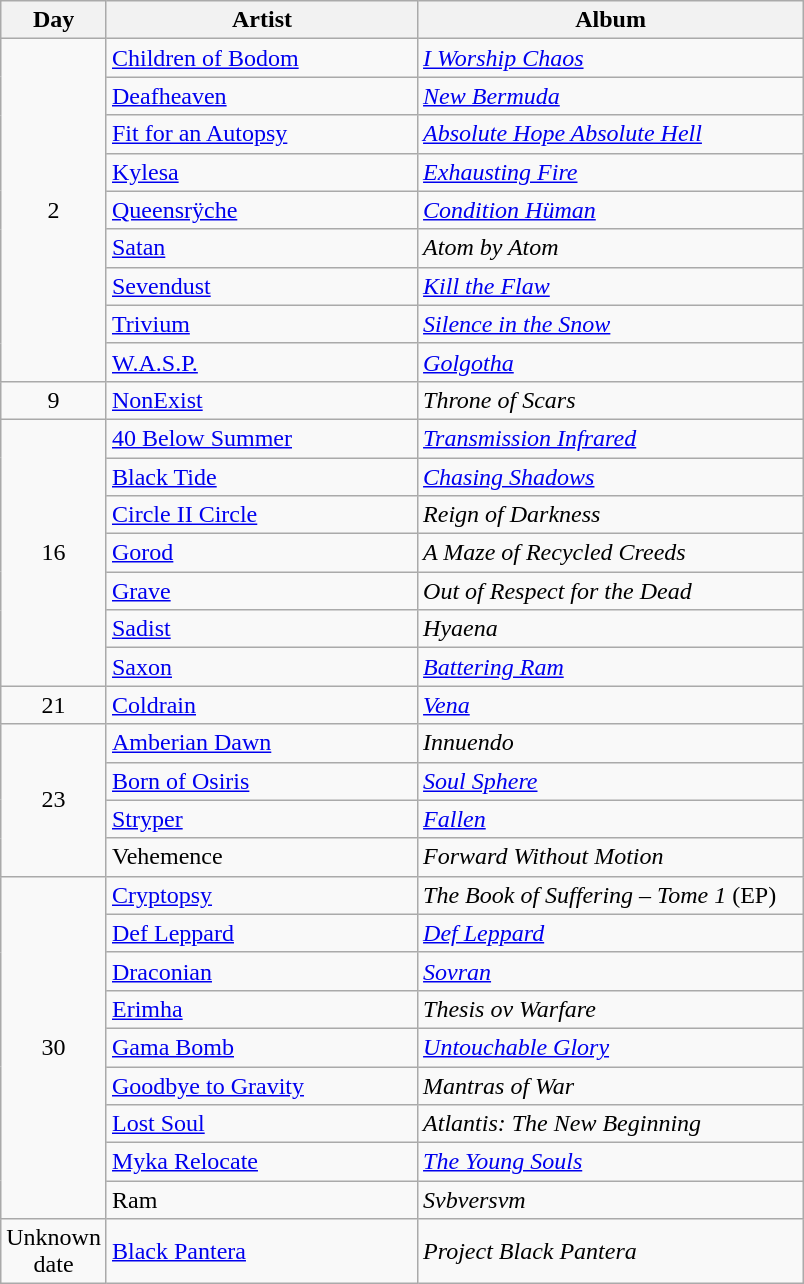<table class="wikitable">
<tr>
<th style="width:20px;">Day</th>
<th style="width:200px;">Artist</th>
<th style="width:250px;">Album</th>
</tr>
<tr>
<td style="text-align:center;" rowspan="9">2</td>
<td><a href='#'>Children of Bodom</a></td>
<td><em><a href='#'>I Worship Chaos</a></em></td>
</tr>
<tr>
<td><a href='#'>Deafheaven</a></td>
<td><em><a href='#'>New Bermuda</a></em></td>
</tr>
<tr>
<td><a href='#'>Fit for an Autopsy</a></td>
<td><em><a href='#'>Absolute Hope Absolute Hell</a></em></td>
</tr>
<tr>
<td><a href='#'>Kylesa</a></td>
<td><em><a href='#'>Exhausting Fire</a></em></td>
</tr>
<tr>
<td><a href='#'>Queensrÿche</a></td>
<td><em><a href='#'>Condition Hüman</a></em></td>
</tr>
<tr>
<td><a href='#'>Satan</a></td>
<td><em>Atom by Atom</em></td>
</tr>
<tr>
<td><a href='#'>Sevendust</a></td>
<td><em><a href='#'>Kill the Flaw</a></em></td>
</tr>
<tr>
<td><a href='#'>Trivium</a></td>
<td><em><a href='#'>Silence in the Snow</a></em></td>
</tr>
<tr>
<td><a href='#'>W.A.S.P.</a></td>
<td><em><a href='#'>Golgotha</a></em></td>
</tr>
<tr>
<td style="text-align:center;">9</td>
<td><a href='#'>NonExist</a></td>
<td><em>Throne of Scars</em></td>
</tr>
<tr>
<td style="text-align:center;" rowspan="7">16</td>
<td><a href='#'>40 Below Summer</a></td>
<td><em><a href='#'>Transmission Infrared</a></em></td>
</tr>
<tr>
<td><a href='#'>Black Tide</a></td>
<td><em><a href='#'>Chasing Shadows</a></em></td>
</tr>
<tr>
<td><a href='#'>Circle II Circle</a></td>
<td><em>Reign of Darkness</em></td>
</tr>
<tr>
<td><a href='#'>Gorod</a></td>
<td><em>A Maze of Recycled Creeds</em></td>
</tr>
<tr>
<td><a href='#'>Grave</a></td>
<td><em>Out of Respect for the Dead</em></td>
</tr>
<tr>
<td><a href='#'>Sadist</a></td>
<td><em>Hyaena</em></td>
</tr>
<tr>
<td><a href='#'>Saxon</a></td>
<td><em><a href='#'>Battering Ram</a></em></td>
</tr>
<tr>
<td style="text-align:center;">21</td>
<td><a href='#'>Coldrain</a></td>
<td><em><a href='#'>Vena</a></em></td>
</tr>
<tr>
<td style="text-align:center;" rowspan="4">23</td>
<td><a href='#'>Amberian Dawn</a></td>
<td><em>Innuendo</em></td>
</tr>
<tr>
<td><a href='#'>Born of Osiris</a></td>
<td><em><a href='#'>Soul Sphere</a></em></td>
</tr>
<tr>
<td><a href='#'>Stryper</a></td>
<td><em><a href='#'>Fallen</a></em></td>
</tr>
<tr>
<td>Vehemence</td>
<td><em>Forward Without Motion</em></td>
</tr>
<tr>
<td style="text-align:center;" rowspan="9">30</td>
<td><a href='#'>Cryptopsy</a></td>
<td><em>The Book of Suffering – Tome 1</em> (EP)</td>
</tr>
<tr>
<td><a href='#'>Def Leppard</a></td>
<td><em><a href='#'>Def Leppard</a></em></td>
</tr>
<tr>
<td><a href='#'>Draconian</a></td>
<td><em><a href='#'>Sovran</a></em></td>
</tr>
<tr>
<td><a href='#'>Erimha</a></td>
<td><em>Thesis ov Warfare</em></td>
</tr>
<tr>
<td><a href='#'>Gama Bomb</a></td>
<td><em><a href='#'>Untouchable Glory</a></em></td>
</tr>
<tr>
<td><a href='#'>Goodbye to Gravity</a></td>
<td><em>Mantras of War</em></td>
</tr>
<tr>
<td><a href='#'>Lost Soul</a></td>
<td><em>Atlantis: The New Beginning</em></td>
</tr>
<tr>
<td><a href='#'>Myka Relocate</a></td>
<td><em><a href='#'>The Young Souls</a></em></td>
</tr>
<tr>
<td>Ram</td>
<td><em>Svbversvm</em></td>
</tr>
<tr>
<td style="text-align:center;">Unknown date</td>
<td><a href='#'>Black Pantera</a></td>
<td><em>Project Black Pantera</em></td>
</tr>
</table>
